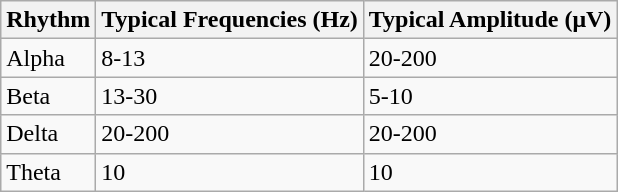<table class="wikitable">
<tr>
<th>Rhythm</th>
<th>Typical Frequencies (Hz)</th>
<th>Typical Amplitude (μV)</th>
</tr>
<tr>
<td>Alpha</td>
<td>8-13</td>
<td>20-200</td>
</tr>
<tr>
<td>Beta</td>
<td>13-30</td>
<td>5-10</td>
</tr>
<tr>
<td>Delta</td>
<td>20-200</td>
<td>20-200</td>
</tr>
<tr>
<td>Theta</td>
<td>10</td>
<td>10</td>
</tr>
</table>
